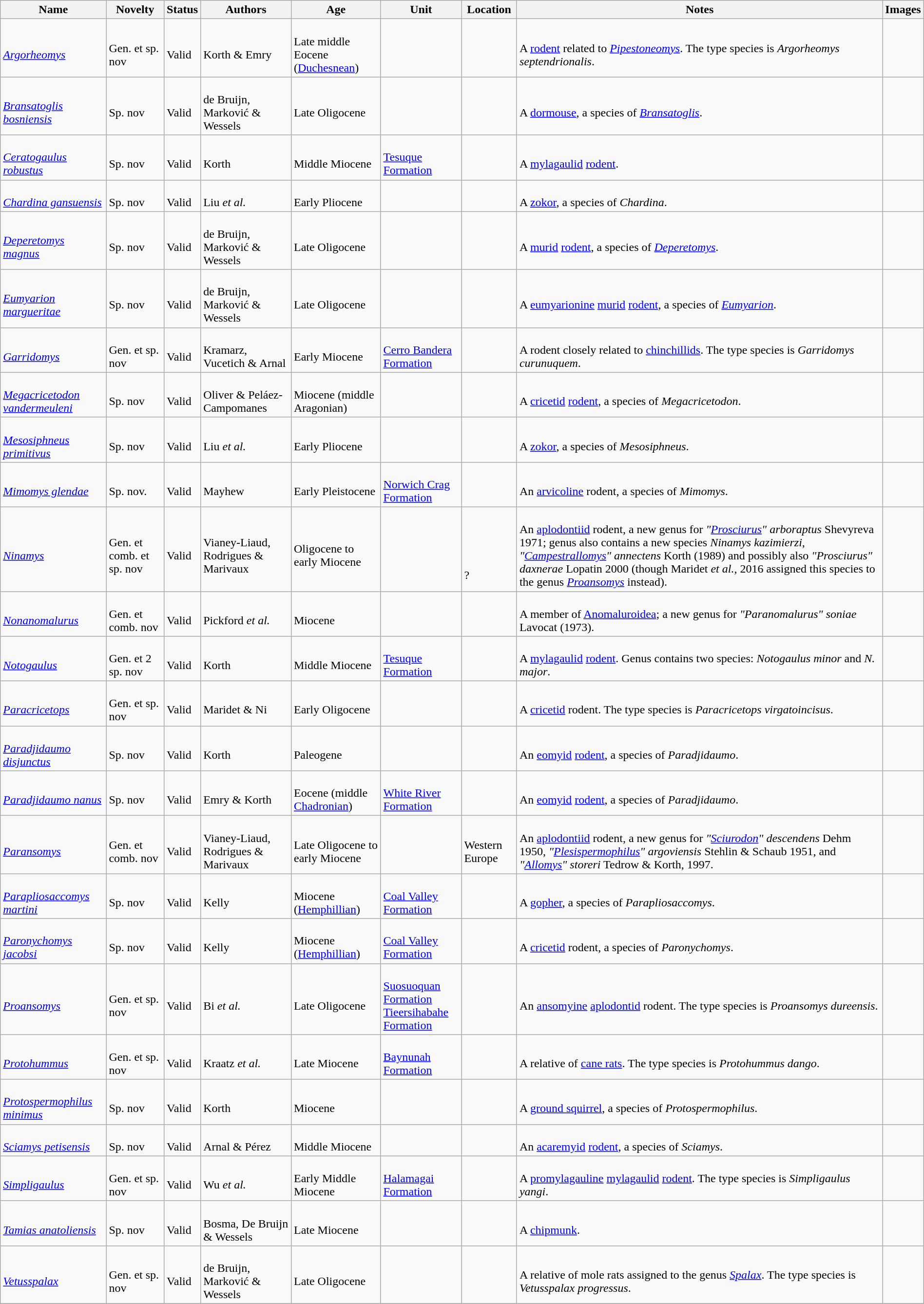<table class="wikitable sortable" align="center" width="100%">
<tr>
<th>Name</th>
<th>Novelty</th>
<th>Status</th>
<th>Authors</th>
<th>Age</th>
<th>Unit</th>
<th>Location</th>
<th>Notes</th>
<th>Images</th>
</tr>
<tr>
<td><br><em><a href='#'>Argorheomys</a></em></td>
<td><br>Gen. et sp. nov</td>
<td><br>Valid</td>
<td><br>Korth & Emry</td>
<td><br>Late middle Eocene (<a href='#'>Duchesnean</a>)</td>
<td></td>
<td><br></td>
<td><br>A <a href='#'>rodent</a> related to <em><a href='#'>Pipestoneomys</a></em>. The type species is <em>Argorheomys septendrionalis</em>.</td>
<td></td>
</tr>
<tr>
<td><br><em><a href='#'>Bransatoglis bosniensis</a></em></td>
<td><br>Sp. nov</td>
<td><br>Valid</td>
<td><br>de Bruijn, Marković & Wessels</td>
<td><br>Late Oligocene</td>
<td></td>
<td><br></td>
<td><br>A <a href='#'>dormouse</a>, a species of <em><a href='#'>Bransatoglis</a></em>.</td>
<td></td>
</tr>
<tr>
<td><br><em><a href='#'>Ceratogaulus robustus</a></em></td>
<td><br>Sp. nov</td>
<td><br>Valid</td>
<td><br>Korth</td>
<td><br>Middle Miocene</td>
<td><br><a href='#'>Tesuque Formation</a></td>
<td><br></td>
<td><br>A <a href='#'>mylagaulid</a> <a href='#'>rodent</a>.</td>
<td></td>
</tr>
<tr>
<td><br><em><a href='#'>Chardina gansuensis</a></em></td>
<td><br>Sp. nov</td>
<td><br>Valid</td>
<td><br>Liu <em>et al.</em></td>
<td><br>Early Pliocene</td>
<td></td>
<td><br></td>
<td><br>A <a href='#'>zokor</a>, a species of <em>Chardina</em>.</td>
<td></td>
</tr>
<tr>
<td><br><em><a href='#'>Deperetomys magnus</a></em></td>
<td><br>Sp. nov</td>
<td><br>Valid</td>
<td><br>de Bruijn, Marković & Wessels</td>
<td><br>Late Oligocene</td>
<td></td>
<td><br><br>
</td>
<td><br>A <a href='#'>murid</a> <a href='#'>rodent</a>, a species of <em><a href='#'>Deperetomys</a></em>.</td>
<td></td>
</tr>
<tr>
<td><br><em><a href='#'>Eumyarion margueritae</a></em></td>
<td><br>Sp. nov</td>
<td><br>Valid</td>
<td><br>de Bruijn, Marković & Wessels</td>
<td><br>Late Oligocene</td>
<td></td>
<td><br></td>
<td><br>A <a href='#'>eumyarionine</a> <a href='#'>murid</a> <a href='#'>rodent</a>, a species of <em><a href='#'>Eumyarion</a></em>.</td>
<td></td>
</tr>
<tr>
<td><br><em><a href='#'>Garridomys</a></em></td>
<td><br>Gen. et sp. nov</td>
<td><br>Valid</td>
<td><br>Kramarz, Vucetich & Arnal</td>
<td><br>Early Miocene</td>
<td><br><a href='#'>Cerro Bandera Formation</a></td>
<td><br></td>
<td><br>A rodent closely related to <a href='#'>chinchillids</a>. The type species is <em>Garridomys curunuquem</em>.</td>
<td></td>
</tr>
<tr>
<td><br><em><a href='#'>Megacricetodon vandermeuleni</a></em></td>
<td><br>Sp. nov</td>
<td><br>Valid</td>
<td><br>Oliver & Peláez-Campomanes</td>
<td><br>Miocene (middle Aragonian)</td>
<td></td>
<td><br></td>
<td><br>A <a href='#'>cricetid</a> <a href='#'>rodent</a>, a species of <em>Megacricetodon</em>.</td>
<td></td>
</tr>
<tr>
<td><br><em><a href='#'>Mesosiphneus primitivus</a></em></td>
<td><br>Sp. nov</td>
<td><br>Valid</td>
<td><br>Liu <em>et al.</em></td>
<td><br>Early Pliocene</td>
<td></td>
<td><br></td>
<td><br>A <a href='#'>zokor</a>, a species of <em>Mesosiphneus</em>.</td>
<td></td>
</tr>
<tr>
<td><br><em><a href='#'>Mimomys glendae</a></em></td>
<td><br>Sp. nov.</td>
<td><br>Valid</td>
<td><br>Mayhew</td>
<td><br>Early Pleistocene</td>
<td><br><a href='#'>Norwich Crag Formation</a></td>
<td><br></td>
<td><br>An <a href='#'>arvicoline</a> rodent, a species of <em>Mimomys</em>.</td>
<td></td>
</tr>
<tr>
<td><br><em><a href='#'>Ninamys</a></em></td>
<td><br>Gen. et comb. et sp. nov</td>
<td><br>Valid</td>
<td><br>Vianey-Liaud, Rodrigues & Marivaux</td>
<td><br>Oligocene to early Miocene</td>
<td></td>
<td><br><br>
<br>
<br>
?</td>
<td><br>An <a href='#'>aplodontiid</a> rodent, a new genus for <em>"<a href='#'>Prosciurus</a>" arboraptus</em> Shevyreva 1971; genus also contains a new species <em>Ninamys kazimierzi</em>, <em>"<a href='#'>Campestrallomys</a>" annectens</em> Korth (1989) and possibly also <em>"Prosciurus" daxnerae</em> Lopatin 2000 (though Maridet <em>et al.</em>, 2016 assigned this species to the genus <em><a href='#'>Proansomys</a></em> instead).</td>
<td></td>
</tr>
<tr>
<td><br><em><a href='#'>Nonanomalurus</a></em></td>
<td><br>Gen. et comb. nov</td>
<td><br>Valid</td>
<td><br>Pickford <em>et al.</em></td>
<td><br>Miocene</td>
<td></td>
<td><br><br>
</td>
<td><br>A member of <a href='#'>Anomaluroidea</a>; a new genus for <em>"Paranomalurus" soniae</em> Lavocat (1973).</td>
<td></td>
</tr>
<tr>
<td><br><em><a href='#'>Notogaulus</a></em></td>
<td><br>Gen. et 2 sp. nov</td>
<td><br>Valid</td>
<td><br>Korth</td>
<td><br>Middle Miocene</td>
<td><br><a href='#'>Tesuque Formation</a></td>
<td><br></td>
<td><br>A <a href='#'>mylagaulid</a> <a href='#'>rodent</a>. Genus contains two species: <em>Notogaulus minor</em> and <em>N. major</em>.</td>
<td></td>
</tr>
<tr>
<td><br><em><a href='#'>Paracricetops</a></em></td>
<td><br>Gen. et sp. nov</td>
<td><br>Valid</td>
<td><br>Maridet & Ni</td>
<td><br>Early Oligocene</td>
<td></td>
<td><br></td>
<td><br>A <a href='#'>cricetid</a> rodent. The type species is <em>Paracricetops virgatoincisus</em>.</td>
<td></td>
</tr>
<tr>
<td><br><em><a href='#'>Paradjidaumo disjunctus</a></em></td>
<td><br>Sp. nov</td>
<td><br>Valid</td>
<td><br>Korth</td>
<td><br>Paleogene</td>
<td></td>
<td><br></td>
<td><br>An <a href='#'>eomyid</a> <a href='#'>rodent</a>, a species of <em>Paradjidaumo</em>.</td>
<td></td>
</tr>
<tr>
<td><br><em><a href='#'>Paradjidaumo nanus</a></em></td>
<td><br>Sp. nov</td>
<td><br>Valid</td>
<td><br>Emry & Korth</td>
<td><br>Eocene (middle <a href='#'>Chadronian</a>)</td>
<td><br><a href='#'>White River Formation</a></td>
<td><br></td>
<td><br>An <a href='#'>eomyid</a> <a href='#'>rodent</a>, a species of <em>Paradjidaumo</em>.</td>
<td></td>
</tr>
<tr>
<td><br><em><a href='#'>Paransomys</a></em></td>
<td><br>Gen. et comb. nov</td>
<td><br>Valid</td>
<td><br>Vianey-Liaud, Rodrigues & Marivaux</td>
<td><br>Late Oligocene to early Miocene</td>
<td></td>
<td><br>Western Europe</td>
<td><br>An <a href='#'>aplodontiid</a> rodent, a new genus for <em>"<a href='#'>Sciurodon</a>" descendens</em> Dehm 1950, <em>"<a href='#'>Plesispermophilus</a>" argoviensis</em> Stehlin & Schaub 1951, and <em>"<a href='#'>Allomys</a>" storeri</em> Tedrow & Korth, 1997.</td>
<td></td>
</tr>
<tr>
<td><br><em><a href='#'>Parapliosaccomys martini</a></em></td>
<td><br>Sp. nov</td>
<td><br>Valid</td>
<td><br>Kelly</td>
<td><br>Miocene (<a href='#'>Hemphillian</a>)</td>
<td><br><a href='#'>Coal Valley Formation</a></td>
<td><br></td>
<td><br>A <a href='#'>gopher</a>, a species of <em>Parapliosaccomys</em>.</td>
<td></td>
</tr>
<tr>
<td><br><em><a href='#'>Paronychomys jacobsi</a></em></td>
<td><br>Sp. nov</td>
<td><br>Valid</td>
<td><br>Kelly</td>
<td><br>Miocene (<a href='#'>Hemphillian</a>)</td>
<td><br><a href='#'>Coal Valley Formation</a></td>
<td><br></td>
<td><br>A <a href='#'>cricetid</a> rodent, a species of <em>Paronychomys</em>.</td>
<td></td>
</tr>
<tr>
<td><br><em><a href='#'>Proansomys</a></em></td>
<td><br>Gen. et sp. nov</td>
<td><br>Valid</td>
<td><br>Bi <em>et al.</em></td>
<td><br>Late Oligocene</td>
<td><br><a href='#'>Suosuoquan Formation</a><br>
<a href='#'>Tieersihabahe Formation</a></td>
<td><br></td>
<td><br>An <a href='#'>ansomyine</a> <a href='#'>aplodontid</a> rodent. The type species is <em>Proansomys dureensis</em>.</td>
<td></td>
</tr>
<tr>
<td><br><em><a href='#'>Protohummus</a></em></td>
<td><br>Gen. et sp. nov</td>
<td><br>Valid</td>
<td><br>Kraatz <em>et al.</em></td>
<td><br>Late Miocene</td>
<td><br><a href='#'>Baynunah Formation</a></td>
<td><br></td>
<td><br>A relative of <a href='#'>cane rats</a>. The type species is <em>Protohummus dango</em>.</td>
<td></td>
</tr>
<tr>
<td><br><em><a href='#'>Protospermophilus minimus</a></em></td>
<td><br>Sp. nov</td>
<td><br>Valid</td>
<td><br>Korth</td>
<td><br>Miocene</td>
<td></td>
<td><br></td>
<td><br>A <a href='#'>ground squirrel</a>, a species of <em>Protospermophilus</em>.</td>
<td></td>
</tr>
<tr>
<td><br><em><a href='#'>Sciamys petisensis</a></em></td>
<td><br>Sp. nov</td>
<td><br>Valid</td>
<td><br>Arnal & Pérez</td>
<td><br>Middle Miocene</td>
<td></td>
<td><br></td>
<td><br>An <a href='#'>acaremyid</a> <a href='#'>rodent</a>, a species of <em>Sciamys</em>.</td>
<td></td>
</tr>
<tr>
<td><br><em><a href='#'>Simpligaulus</a></em></td>
<td><br>Gen. et sp. nov</td>
<td><br>Valid</td>
<td><br>Wu <em>et al.</em></td>
<td><br>Early Middle Miocene</td>
<td><br><a href='#'>Halamagai Formation</a></td>
<td><br></td>
<td><br>A <a href='#'>promylagauline</a> <a href='#'>mylagaulid</a> <a href='#'>rodent</a>. The type species is <em>Simpligaulus yangi</em>.</td>
<td></td>
</tr>
<tr>
<td><br><em><a href='#'>Tamias anatoliensis</a></em></td>
<td><br>Sp. nov</td>
<td><br>Valid</td>
<td><br>Bosma, De Bruijn & Wessels</td>
<td><br>Late Miocene</td>
<td></td>
<td><br></td>
<td><br>A <a href='#'>chipmunk</a>.</td>
<td></td>
</tr>
<tr>
<td><br><em><a href='#'>Vetusspalax</a></em></td>
<td><br>Gen. et sp. nov</td>
<td><br>Valid</td>
<td><br>de Bruijn, Marković & Wessels</td>
<td><br>Late Oligocene</td>
<td></td>
<td><br></td>
<td><br>A relative of mole rats assigned to the genus <em><a href='#'>Spalax</a></em>. The type species is <em>Vetusspalax progressus</em>.</td>
<td></td>
</tr>
<tr>
</tr>
</table>
